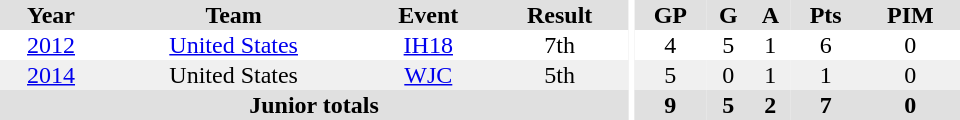<table border="0" cellpadding="1" cellspacing="0" ID="Table3" style="text-align:center; width:40em">
<tr ALIGN="center" bgcolor="#e0e0e0">
<th>Year</th>
<th>Team</th>
<th>Event</th>
<th>Result</th>
<th rowspan="99" bgcolor="#ffffff"></th>
<th>GP</th>
<th>G</th>
<th>A</th>
<th>Pts</th>
<th>PIM</th>
</tr>
<tr>
<td><a href='#'>2012</a></td>
<td><a href='#'>United States</a></td>
<td><a href='#'>IH18</a></td>
<td>7th</td>
<td>4</td>
<td>5</td>
<td>1</td>
<td>6</td>
<td>0</td>
</tr>
<tr bgcolor="#f0f0f0">
<td><a href='#'>2014</a></td>
<td>United States</td>
<td><a href='#'>WJC</a></td>
<td>5th</td>
<td>5</td>
<td>0</td>
<td>1</td>
<td>1</td>
<td>0</td>
</tr>
<tr ALIGN="center" bgcolor="#e0e0e0">
<th colspan=4>Junior totals</th>
<th>9</th>
<th>5</th>
<th>2</th>
<th>7</th>
<th>0</th>
</tr>
</table>
